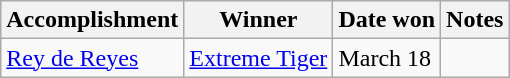<table class="wikitable">
<tr>
<th>Accomplishment</th>
<th>Winner</th>
<th>Date won</th>
<th>Notes</th>
</tr>
<tr>
<td><a href='#'>Rey de Reyes</a></td>
<td><a href='#'>Extreme Tiger</a></td>
<td>March 18</td>
<td></td>
</tr>
</table>
